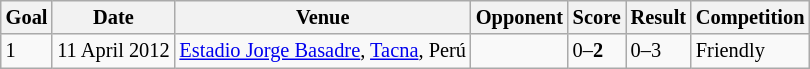<table class="wikitable collapsible collapsed" style=font-size:85%>
<tr>
<th>Goal</th>
<th>Date</th>
<th>Venue</th>
<th>Opponent</th>
<th>Score</th>
<th>Result</th>
<th>Competition</th>
</tr>
<tr>
<td>1</td>
<td>11 April 2012</td>
<td><a href='#'>Estadio Jorge Basadre</a>, <a href='#'>Tacna</a>, Perú</td>
<td align=left></td>
<td>0–<strong>2</strong></td>
<td>0–3</td>
<td>Friendly</td>
</tr>
</table>
